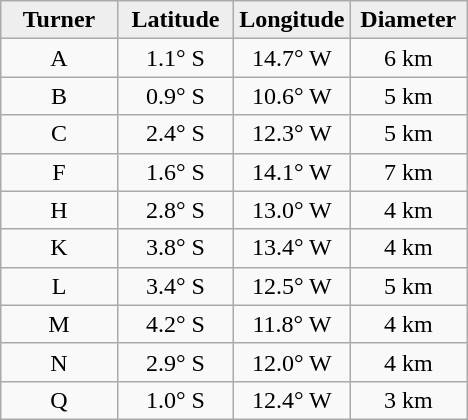<table class="wikitable">
<tr>
<th width="25%" style="background:#eeeeee;">Turner</th>
<th width="25%" style="background:#eeeeee;">Latitude</th>
<th width="25%" style="background:#eeeeee;">Longitude</th>
<th width="25%" style="background:#eeeeee;">Diameter</th>
</tr>
<tr>
<td align="center">A</td>
<td align="center">1.1° S</td>
<td align="center">14.7° W</td>
<td align="center">6 km</td>
</tr>
<tr>
<td align="center">B</td>
<td align="center">0.9° S</td>
<td align="center">10.6° W</td>
<td align="center">5 km</td>
</tr>
<tr>
<td align="center">C</td>
<td align="center">2.4° S</td>
<td align="center">12.3° W</td>
<td align="center">5 km</td>
</tr>
<tr>
<td align="center">F</td>
<td align="center">1.6° S</td>
<td align="center">14.1° W</td>
<td align="center">7 km</td>
</tr>
<tr>
<td align="center">H</td>
<td align="center">2.8° S</td>
<td align="center">13.0° W</td>
<td align="center">4 km</td>
</tr>
<tr>
<td align="center">K</td>
<td align="center">3.8° S</td>
<td align="center">13.4° W</td>
<td align="center">4 km</td>
</tr>
<tr>
<td align="center">L</td>
<td align="center">3.4° S</td>
<td align="center">12.5° W</td>
<td align="center">5 km</td>
</tr>
<tr>
<td align="center">M</td>
<td align="center">4.2° S</td>
<td align="center">11.8° W</td>
<td align="center">4 km</td>
</tr>
<tr>
<td align="center">N</td>
<td align="center">2.9° S</td>
<td align="center">12.0° W</td>
<td align="center">4 km</td>
</tr>
<tr>
<td align="center">Q</td>
<td align="center">1.0° S</td>
<td align="center">12.4° W</td>
<td align="center">3 km</td>
</tr>
</table>
